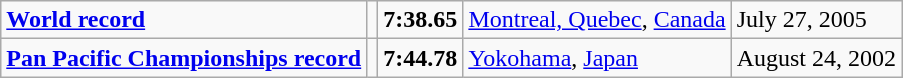<table class="wikitable">
<tr>
<td><strong><a href='#'>World record</a></strong></td>
<td></td>
<td><strong>7:38.65</strong></td>
<td><a href='#'>Montreal, Quebec</a>, <a href='#'>Canada</a></td>
<td>July 27, 2005</td>
</tr>
<tr>
<td><strong><a href='#'>Pan Pacific Championships record</a></strong></td>
<td></td>
<td><strong>7:44.78</strong></td>
<td><a href='#'>Yokohama</a>, <a href='#'>Japan</a></td>
<td>August 24, 2002</td>
</tr>
</table>
